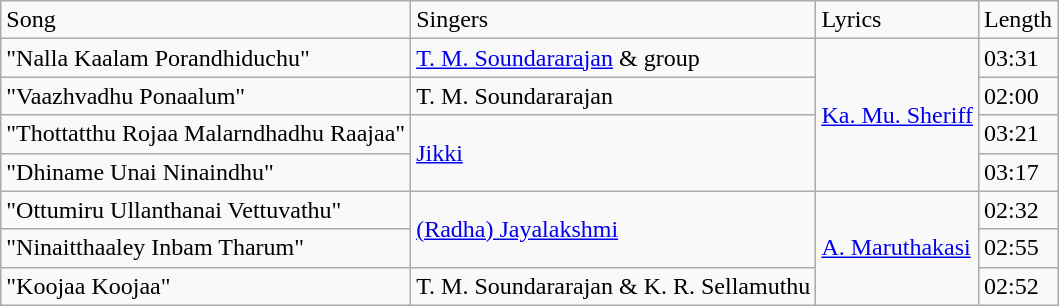<table class="wikitable">
<tr>
<td>Song</td>
<td>Singers</td>
<td>Lyrics</td>
<td>Length</td>
</tr>
<tr>
<td>"Nalla Kaalam Porandhiduchu"</td>
<td><a href='#'>T. M. Soundararajan</a> & group</td>
<td rowspan=4><a href='#'>Ka. Mu. Sheriff</a></td>
<td>03:31</td>
</tr>
<tr>
<td>"Vaazhvadhu Ponaalum"</td>
<td>T. M. Soundararajan</td>
<td>02:00</td>
</tr>
<tr>
<td>"Thottatthu Rojaa Malarndhadhu Raajaa"</td>
<td rowspan=2><a href='#'>Jikki</a></td>
<td>03:21</td>
</tr>
<tr>
<td>"Dhiname Unai Ninaindhu"</td>
<td>03:17</td>
</tr>
<tr>
<td>"Ottumiru Ullanthanai Vettuvathu"</td>
<td rowspan=2><a href='#'>(Radha) Jayalakshmi</a></td>
<td rowspan=3><a href='#'>A. Maruthakasi</a></td>
<td>02:32</td>
</tr>
<tr>
<td>"Ninaitthaaley Inbam Tharum"</td>
<td>02:55</td>
</tr>
<tr>
<td>"Koojaa Koojaa"</td>
<td>T. M. Soundararajan & K. R. Sellamuthu</td>
<td>02:52</td>
</tr>
</table>
